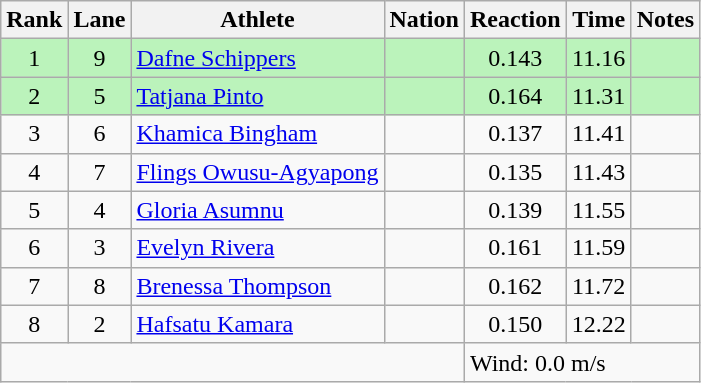<table class="wikitable sortable" style="text-align:center">
<tr>
<th>Rank</th>
<th>Lane</th>
<th>Athlete</th>
<th>Nation</th>
<th>Reaction</th>
<th>Time</th>
<th>Notes</th>
</tr>
<tr bgcolor=#bbf3bb>
<td>1</td>
<td>9</td>
<td align=left><a href='#'>Dafne Schippers</a></td>
<td align=left></td>
<td>0.143</td>
<td>11.16</td>
<td></td>
</tr>
<tr bgcolor=#bbf3bb>
<td>2</td>
<td>5</td>
<td align=left><a href='#'>Tatjana Pinto</a></td>
<td align=left></td>
<td>0.164</td>
<td>11.31</td>
<td></td>
</tr>
<tr>
<td>3</td>
<td>6</td>
<td align=left><a href='#'>Khamica Bingham</a></td>
<td align=left></td>
<td>0.137</td>
<td>11.41</td>
<td></td>
</tr>
<tr>
<td>4</td>
<td>7</td>
<td align=left><a href='#'>Flings Owusu-Agyapong</a></td>
<td align=left></td>
<td>0.135</td>
<td>11.43</td>
<td></td>
</tr>
<tr>
<td>5</td>
<td>4</td>
<td align=left><a href='#'>Gloria Asumnu</a></td>
<td align=left></td>
<td>0.139</td>
<td>11.55</td>
<td></td>
</tr>
<tr>
<td>6</td>
<td>3</td>
<td align=left><a href='#'>Evelyn Rivera</a></td>
<td align=left></td>
<td>0.161</td>
<td>11.59</td>
<td></td>
</tr>
<tr>
<td>7</td>
<td>8</td>
<td align=left><a href='#'>Brenessa Thompson</a></td>
<td align=left></td>
<td>0.162</td>
<td>11.72</td>
<td></td>
</tr>
<tr>
<td>8</td>
<td>2</td>
<td align=left><a href='#'>Hafsatu Kamara</a></td>
<td align=left></td>
<td>0.150</td>
<td>12.22</td>
<td></td>
</tr>
<tr class="sortbottom">
<td colspan=4></td>
<td colspan="3" style="text-align:left;">Wind: 0.0 m/s</td>
</tr>
</table>
